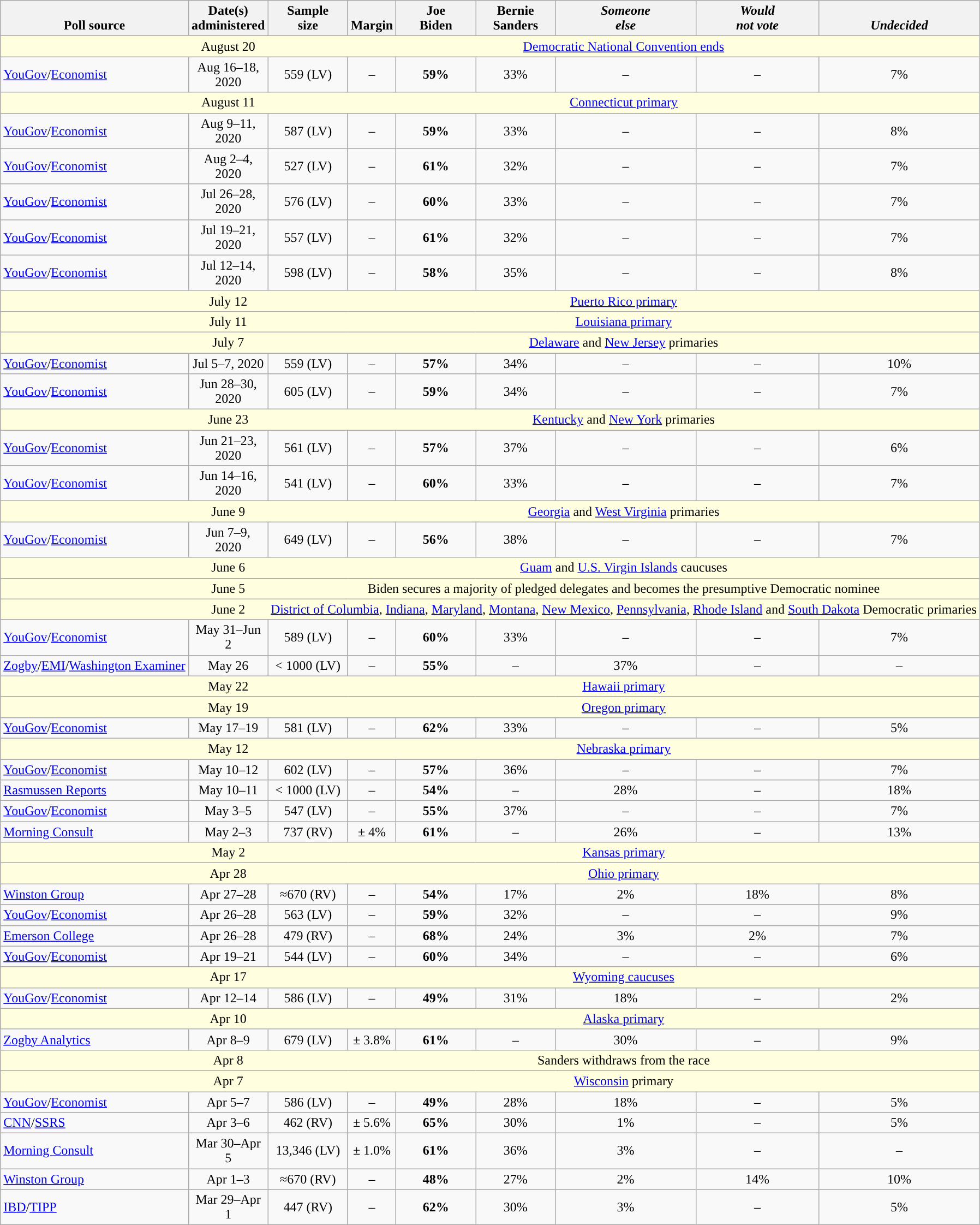<table class="wikitable sortable" style="text-align:center;">
<tr valign=bottom>
<th>Poll source</th>
<th style="width:90px;">Date(s)<br>administered</th>
<th style="width:90px;">Sample<br>size</th>
<th style="width:50px;">Margin<br></th>
<th style="width:90px;">Joe <br> Biden</th>
<th style="width:90px;">Bernie <br> Sanders</th>
<th><em>Someone <br> else</em></th>
<th><em>Would <br> not vote</em></th>
<th><em>Undecided</em></th>
</tr>
<tr style="background:lightyellow;">
<td style="border-right-style:hidden;"></td>
<td style="border-right-style:hidden;">August 20</td>
<td colspan="10"><a href='#'>Democratic National Convention ends</a></td>
</tr>
<tr>
<td style="text-align:left;"><a href='#'>YouGov</a>/<a href='#'>Economist</a></td>
<td>Aug 16–18, 2020</td>
<td>559 (LV)</td>
<td>–</td>
<td><strong>59%</strong></td>
<td>33%</td>
<td>–</td>
<td>–</td>
<td>7%</td>
</tr>
<tr style="background:lightyellow;">
<td style="border-right-style:hidden;"></td>
<td style="border-right-style:hidden;">August 11</td>
<td colspan="10"><a href='#'>Connecticut primary</a></td>
</tr>
<tr>
<td style="text-align:left;"><a href='#'>YouGov</a>/<a href='#'>Economist</a></td>
<td>Aug 9–11, 2020</td>
<td>587 (LV)</td>
<td>–</td>
<td><strong>59%</strong></td>
<td>33%</td>
<td>–</td>
<td>–</td>
<td>8%</td>
</tr>
<tr>
<td style="text-align:left;"><a href='#'>YouGov</a>/<a href='#'>Economist</a></td>
<td>Aug 2–4, 2020</td>
<td>527 (LV)</td>
<td>–</td>
<td><strong>61%</strong></td>
<td>32%</td>
<td>–</td>
<td>–</td>
<td>7%</td>
</tr>
<tr>
<td style="text-align:left;"><a href='#'>YouGov</a>/<a href='#'>Economist</a></td>
<td>Jul 26–28, 2020</td>
<td>576 (LV)</td>
<td>–</td>
<td><strong>60%</strong></td>
<td>33%</td>
<td>–</td>
<td>–</td>
<td>7%</td>
</tr>
<tr>
<td style="text-align:left;"><a href='#'>YouGov</a>/<a href='#'>Economist</a></td>
<td>Jul 19–21, 2020</td>
<td>557 (LV)</td>
<td>–</td>
<td><strong>61%</strong></td>
<td>32%</td>
<td>–</td>
<td>–</td>
<td>7%</td>
</tr>
<tr>
<td style="text-align:left;"><a href='#'>YouGov</a>/<a href='#'>Economist</a></td>
<td>Jul 12–14, 2020</td>
<td>598 (LV)</td>
<td>–</td>
<td><strong>58%</strong></td>
<td>35%</td>
<td>–</td>
<td>–</td>
<td>8%</td>
</tr>
<tr style="background:lightyellow;">
<td style="border-right-style:hidden;"></td>
<td style="border-right-style:hidden;">July 12</td>
<td colspan="10"><a href='#'>Puerto Rico primary</a></td>
</tr>
<tr style="background:lightyellow;">
<td style="border-right-style:hidden;"></td>
<td style="border-right-style:hidden;">July 11</td>
<td colspan="10"><a href='#'>Louisiana primary</a></td>
</tr>
<tr style="background:lightyellow;">
<td style="border-right-style:hidden;"></td>
<td style="border-right-style:hidden;">July 7</td>
<td colspan="10"><a href='#'>Delaware</a> and <a href='#'>New Jersey</a> primaries</td>
</tr>
<tr>
<td style="text-align:left;"><a href='#'>YouGov</a>/<a href='#'>Economist</a></td>
<td>Jul 5–7, 2020</td>
<td>559 (LV)</td>
<td>–</td>
<td><strong>57%</strong></td>
<td>34%</td>
<td>–</td>
<td>–</td>
<td>10%</td>
</tr>
<tr>
<td style="text-align:left;"><a href='#'>YouGov</a>/<a href='#'>Economist</a></td>
<td>Jun 28–30, 2020</td>
<td>605 (LV)</td>
<td>–</td>
<td><strong>59%</strong></td>
<td>34%</td>
<td>–</td>
<td>–</td>
<td>7%</td>
</tr>
<tr style="background:lightyellow;">
<td style="border-right-style:hidden;"></td>
<td style="border-right-style:hidden;">June 23</td>
<td colspan="10"><a href='#'>Kentucky</a> and <a href='#'>New York</a> primaries</td>
</tr>
<tr>
<td style="text-align:left;"><a href='#'>YouGov</a>/<a href='#'>Economist</a></td>
<td>Jun 21–23, 2020</td>
<td>561 (LV)</td>
<td>–</td>
<td><strong>57%</strong></td>
<td>37%</td>
<td>–</td>
<td>–</td>
<td>6%</td>
</tr>
<tr>
<td style="text-align:left;"><a href='#'>YouGov</a>/<a href='#'>Economist</a></td>
<td>Jun 14–16, 2020</td>
<td>541 (LV)</td>
<td>–</td>
<td><strong>60%</strong></td>
<td>33%</td>
<td>–</td>
<td>–</td>
<td>7%</td>
</tr>
<tr style="background:lightyellow;">
<td style="border-right-style:hidden;"></td>
<td style="border-right-style:hidden;">June 9</td>
<td colspan="10"><a href='#'>Georgia</a> and <a href='#'>West Virginia</a> primaries</td>
</tr>
<tr>
<td style="text-align:left;"><a href='#'>YouGov</a>/<a href='#'>Economist</a></td>
<td>Jun 7–9, 2020</td>
<td>649 (LV)</td>
<td>–</td>
<td><strong>56%</strong></td>
<td>38%</td>
<td>–</td>
<td>–</td>
<td>7%</td>
</tr>
<tr style="background:lightyellow;">
<td style="border-right-style:hidden;"></td>
<td style="border-right-style:hidden;">June 6</td>
<td colspan="10"><a href='#'>Guam</a> and <a href='#'>U.S. Virgin Islands</a> caucuses</td>
</tr>
<tr style="background:lightyellow;">
<td style="border-right-style:hidden;"></td>
<td style="border-right-style:hidden;">June 5</td>
<td colspan="10">Biden secures a majority of pledged delegates and becomes the presumptive Democratic nominee</td>
</tr>
<tr style="background:lightyellow;">
<td style="border-right-style:hidden;"></td>
<td style="border-right-style:hidden;">June 2</td>
<td colspan="10"><a href='#'>District of Columbia</a>, <a href='#'>Indiana</a>, <a href='#'>Maryland</a>, <a href='#'>Montana</a>, <a href='#'>New Mexico</a>, <a href='#'>Pennsylvania</a>, <a href='#'>Rhode Island</a> and <a href='#'>South Dakota</a> Democratic primaries</td>
</tr>
<tr>
<td style="text-align:left;"><a href='#'>YouGov</a>/<a href='#'>Economist</a></td>
<td>May 31–Jun 2</td>
<td>589 (LV)</td>
<td>–</td>
<td><strong>60%</strong></td>
<td>33%</td>
<td>–</td>
<td>–</td>
<td>7%</td>
</tr>
<tr>
<td style="text-align:left;"><a href='#'>Zogby</a>/<a href='#'>EMI</a>/<a href='#'>Washington Examiner</a></td>
<td>May 26</td>
<td>< 1000 (LV)</td>
<td>–</td>
<td><strong>55%</strong></td>
<td>–</td>
<td>37%</td>
<td>–</td>
<td>–</td>
</tr>
<tr style="background:lightyellow;">
<td style="border-right-style:hidden;"></td>
<td style="border-right-style:hidden;">May 22</td>
<td colspan="10"><a href='#'>Hawaii primary</a></td>
</tr>
<tr style="background:lightyellow;">
<td style="border-right-style:hidden;"></td>
<td style="border-right-style:hidden;">May 19</td>
<td colspan="10"><a href='#'>Oregon primary</a></td>
</tr>
<tr>
<td style="text-align:left;"><a href='#'>YouGov</a>/<a href='#'>Economist</a></td>
<td>May 17–19</td>
<td>581 (LV)</td>
<td>–</td>
<td><strong>62%</strong></td>
<td>33%</td>
<td>–</td>
<td>–</td>
<td>5%</td>
</tr>
<tr style="background:lightyellow;">
<td style="border-right-style:hidden;"></td>
<td style="border-right-style:hidden;">May 12</td>
<td colspan="10"><a href='#'>Nebraska primary</a></td>
</tr>
<tr>
<td style="text-align:left;"><a href='#'>YouGov</a>/<a href='#'>Economist</a></td>
<td>May 10–12</td>
<td>602 (LV)</td>
<td>–</td>
<td><strong>57%</strong></td>
<td>36%</td>
<td>–</td>
<td>–</td>
<td>7%</td>
</tr>
<tr>
<td style="text-align:left;"><a href='#'>Rasmussen Reports</a></td>
<td>May 10–11</td>
<td>< 1000 (LV)</td>
<td>–</td>
<td><strong>54%</strong></td>
<td>–</td>
<td>28%</td>
<td>–</td>
<td>18%</td>
</tr>
<tr>
<td style="text-align:left;"><a href='#'>YouGov</a>/<a href='#'>Economist</a></td>
<td>May 3–5</td>
<td>547 (LV)</td>
<td>–</td>
<td><strong>55%</strong></td>
<td>37%</td>
<td>–</td>
<td>–</td>
<td>7%</td>
</tr>
<tr>
<td style="text-align:left;"><a href='#'>Morning Consult</a></td>
<td>May 2–3</td>
<td>737 (RV)</td>
<td>± 4%</td>
<td><strong>61%</strong></td>
<td>–</td>
<td>26%</td>
<td>–</td>
<td>13%</td>
</tr>
<tr style="background:lightyellow;">
<td style="border-right-style:hidden;"></td>
<td style="border-right-style:hidden;">May 2</td>
<td colspan="10"><a href='#'>Kansas primary</a></td>
</tr>
<tr style="background:lightyellow;">
<td style="border-right-style:hidden;"></td>
<td style="border-right-style:hidden;">Apr 28</td>
<td colspan="10"><a href='#'>Ohio primary</a></td>
</tr>
<tr>
<td style="text-align:left;"><a href='#'>Winston Group</a></td>
<td>Apr 27–28</td>
<td>≈670 (RV)</td>
<td>–</td>
<td><strong>54%</strong></td>
<td>17%</td>
<td>2%</td>
<td>18%</td>
<td>8%</td>
</tr>
<tr>
<td style="text-align:left;"><a href='#'>YouGov</a>/<a href='#'>Economist</a></td>
<td>Apr 26–28</td>
<td>563 (LV)</td>
<td>–</td>
<td><strong>59%</strong></td>
<td>32%</td>
<td>–</td>
<td>–</td>
<td>9%</td>
</tr>
<tr>
<td style="text-align:left;"><a href='#'>Emerson College</a></td>
<td>Apr 26–28</td>
<td>479 (RV)</td>
<td>–</td>
<td><strong>68%</strong></td>
<td>24%</td>
<td>3%</td>
<td>2%</td>
<td>7%</td>
</tr>
<tr>
<td style="text-align:left;"><a href='#'>YouGov</a>/<a href='#'>Economist</a></td>
<td>Apr 19–21</td>
<td>544 (LV)</td>
<td>–</td>
<td><strong>60%</strong></td>
<td>34%</td>
<td>–</td>
<td>–</td>
<td>6%</td>
</tr>
<tr style="background:lightyellow;">
<td style="border-right-style:hidden;"></td>
<td style="border-right-style:hidden;">Apr 17</td>
<td colspan="10"><a href='#'>Wyoming caucuses</a></td>
</tr>
<tr>
<td style="text-align:left;"><a href='#'>YouGov</a>/<a href='#'>Economist</a></td>
<td>Apr 12–14</td>
<td>586 (LV)</td>
<td>–</td>
<td><strong>49%</strong></td>
<td>31%</td>
<td>18%</td>
<td>–</td>
<td>2%</td>
</tr>
<tr style="background:lightyellow;">
<td style="border-right-style:hidden;"></td>
<td style="border-right-style:hidden;">Apr 10</td>
<td colspan="10"><a href='#'>Alaska primary</a></td>
</tr>
<tr>
<td style="text-align:left;"><a href='#'>Zogby Analytics</a></td>
<td>Apr 8–9</td>
<td>679 (LV)</td>
<td>± 3.8%</td>
<td><strong>61%</strong></td>
<td>–</td>
<td>30%</td>
<td>–</td>
<td>9%</td>
</tr>
<tr style="background:lightyellow;">
<td style="border-right-style:hidden;"></td>
<td style="border-right-style:hidden;">Apr 8</td>
<td colspan="10">Sanders withdraws from the race</td>
</tr>
<tr style="background:lightyellow;">
<td style="border-right-style:hidden;"></td>
<td style="border-right-style:hidden;">Apr 7</td>
<td colspan="10"><a href='#'>Wisconsin</a> primary</td>
</tr>
<tr>
<td style="text-align:left;"><a href='#'>YouGov</a>/<a href='#'>Economist</a></td>
<td>Apr 5–7</td>
<td>586 (LV)</td>
<td>–</td>
<td><strong>49%</strong></td>
<td>28%</td>
<td>18%</td>
<td>–</td>
<td>5%</td>
</tr>
<tr>
<td style="text-align:left;"><a href='#'>CNN</a>/<a href='#'>SSRS</a></td>
<td>Apr 3–6</td>
<td>462 (RV)</td>
<td>± 5.6%</td>
<td><strong>65%</strong></td>
<td>30%</td>
<td>1%</td>
<td>–</td>
<td>5%</td>
</tr>
<tr>
<td style="text-align:left;"><a href='#'>Morning Consult</a></td>
<td>Mar 30–Apr 5</td>
<td>13,346 (LV)</td>
<td>± 1.0%</td>
<td><strong>61%</strong></td>
<td>36%</td>
<td>3%</td>
<td>–</td>
<td>–</td>
</tr>
<tr>
<td style="text-align:left;"><a href='#'>Winston Group</a></td>
<td>Apr 1–3</td>
<td>≈670 (RV)</td>
<td>–</td>
<td><strong>48%</strong></td>
<td>27%</td>
<td>2%</td>
<td>14%</td>
<td>10%</td>
</tr>
<tr>
<td style="text-align:left;"><a href='#'>IBD</a>/<a href='#'>TIPP</a></td>
<td>Mar 29–Apr 1</td>
<td>447 (RV)</td>
<td>–</td>
<td><strong>62%</strong></td>
<td>30%</td>
<td>3%</td>
<td>–</td>
<td>5%</td>
</tr>
</table>
